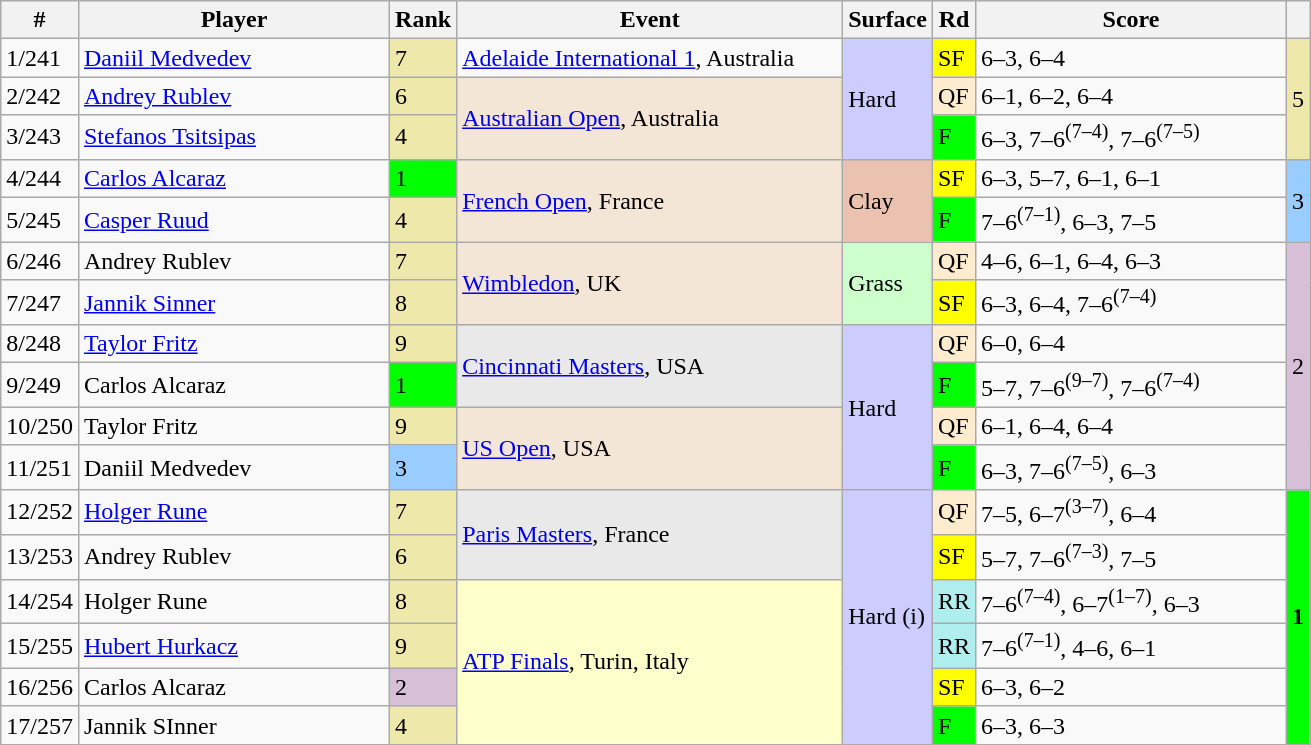<table class="wikitable sortable">
<tr>
<th>#</th>
<th width=200>Player</th>
<th>Rank</th>
<th width=250>Event</th>
<th>Surface</th>
<th>Rd</th>
<th width=200>Score</th>
<th></th>
</tr>
<tr>
<td>1/241</td>
<td>  <a href='#'>Daniil Medvedev</a></td>
<td bgcolor=EEE8AA>7</td>
<td><a href='#'>Adelaide International 1</a>, Australia</td>
<td bgcolor=#ccf rowspan=3>Hard</td>
<td bgcolor=yellow>SF</td>
<td>6–3, 6–4</td>
<td style="text-align:center; background:#EEE8AA;" rowspan=3>5</td>
</tr>
<tr>
<td>2/242</td>
<td>  <a href='#'>Andrey Rublev</a></td>
<td bgcolor=EEE8AA>6</td>
<td rowspan=2 style="background:#f3e6d7;"><a href='#'>Australian Open</a>, Australia</td>
<td bgcolor=ffebcd>QF</td>
<td>6–1, 6–2, 6–4</td>
</tr>
<tr>
<td>3/243</td>
<td> <a href='#'>Stefanos Tsitsipas</a></td>
<td bgcolor=EEE8AA>4</td>
<td bgcolor=lime>F</td>
<td>6–3, 7–6<sup>(7–4)</sup>, 7–6<sup>(7–5)</sup></td>
</tr>
<tr>
<td>4/244</td>
<td> <a href='#'>Carlos Alcaraz</a></td>
<td bgcolor=lime>1</td>
<td bgcolor=f3e6d7 rowspan=2><a href='#'>French Open</a>, France</td>
<td bgcolor=EBC2AF rowspan=2>Clay</td>
<td bgcolor=yellow>SF</td>
<td>6–3, 5–7, 6–1, 6–1</td>
<td style="text-align:center; background:#99ccff;" rowspan=2>3</td>
</tr>
<tr>
<td>5/245</td>
<td> <a href='#'>Casper Ruud</a></td>
<td bgcolor=EEE8AA>4</td>
<td bgcolor=lime>F</td>
<td>7–6<sup>(7–1)</sup>, 6–3, 7–5</td>
</tr>
<tr>
<td>6/246</td>
<td> Andrey Rublev</td>
<td bgcolor=EEE8AA>7</td>
<td bgcolor=f3e6d7 rowspan=2><a href='#'>Wimbledon</a>, UK</td>
<td bgcolor=CCFFCC rowspan=2>Grass</td>
<td bgcolor=ffebcd>QF</td>
<td>4–6, 6–1, 6–4, 6–3</td>
<td style="text-align:center; background:thistle;" rowspan=6>2</td>
</tr>
<tr>
<td>7/247</td>
<td> <a href='#'>Jannik Sinner</a></td>
<td bgcolor=EEE8AA>8</td>
<td bgcolor=yellow>SF</td>
<td>6–3, 6–4, 7–6<sup>(7–4)</sup></td>
</tr>
<tr>
<td>8/248</td>
<td> <a href='#'>Taylor Fritz</a></td>
<td bgcolor=EEE8AA>9</td>
<td rowspan=2 bgcolor=e9e9e9><a href='#'>Cincinnati Masters</a>, USA</td>
<td rowspan=4 bgcolor=#ccf>Hard</td>
<td bgcolor=ffebcd>QF</td>
<td>6–0, 6–4</td>
</tr>
<tr>
<td>9/249</td>
<td> Carlos Alcaraz</td>
<td bgcolor=lime>1</td>
<td bgcolor=lime>F</td>
<td>5–7, 7–6<sup>(9–7)</sup>, 7–6<sup>(7–4)</sup></td>
</tr>
<tr>
<td>10/250</td>
<td> Taylor Fritz</td>
<td bgcolor=EEE8AA>9</td>
<td rowspan=2 style="background:#f3e6d7;"><a href='#'>US Open</a>, USA</td>
<td bgcolor=ffebcd>QF</td>
<td>6–1, 6–4, 6–4</td>
</tr>
<tr>
<td>11/251</td>
<td> Daniil Medvedev</td>
<td bgcolor=99ccff>3</td>
<td bgcolor=lime>F</td>
<td>6–3, 7–6<sup>(7–5)</sup>, 6–3</td>
</tr>
<tr>
<td>12/252</td>
<td> <a href='#'>Holger Rune</a></td>
<td bgcolor=EEE8AA>7</td>
<td rowspan=2 bgcolor=e9e9e9><a href='#'>Paris Masters</a>, France</td>
<td rowspan=6 bgcolor=#ccf>Hard (i)</td>
<td bgcolor=ffebcd>QF</td>
<td>7–5, 6–7<sup>(3–7)</sup>, 6–4</td>
<td style="text-align:center; background:lime;" rowspan=6><strong>1</strong></td>
</tr>
<tr>
<td>13/253</td>
<td> Andrey Rublev</td>
<td bgcolor=EEE8AA>6</td>
<td bgcolor=yellow>SF</td>
<td>5–7, 7–6<sup>(7–3)</sup>, 7–5</td>
</tr>
<tr>
<td>14/254</td>
<td> Holger Rune</td>
<td bgcolor=EEE8AA>8</td>
<td rowspan=4 bgcolor=ffffcc><a href='#'>ATP Finals</a>, Turin, Italy</td>
<td bgcolor="afeeee">RR</td>
<td>7–6<sup>(7–4)</sup>, 6–7<sup>(1–7)</sup>, 6–3</td>
</tr>
<tr>
<td>15/255</td>
<td> <a href='#'>Hubert Hurkacz</a></td>
<td bgcolor=EEE8AA>9</td>
<td bgcolor="afeeee">RR</td>
<td>7–6<sup>(7–1)</sup>, 4–6, 6–1</td>
</tr>
<tr>
<td>16/256</td>
<td> Carlos Alcaraz</td>
<td bgcolor=thistle>2</td>
<td bgcolor=yellow>SF</td>
<td>6–3, 6–2</td>
</tr>
<tr>
<td>17/257</td>
<td> Jannik SInner</td>
<td bgcolor=EEE8AA>4</td>
<td bgcolor=lime>F</td>
<td>6–3, 6–3</td>
</tr>
</table>
